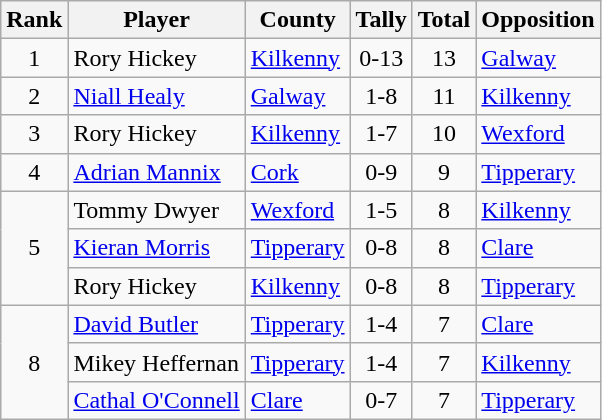<table class="wikitable">
<tr>
<th>Rank</th>
<th>Player</th>
<th>County</th>
<th>Tally</th>
<th>Total</th>
<th>Opposition</th>
</tr>
<tr>
<td rowspan=1 align=center>1</td>
<td>Rory Hickey</td>
<td><a href='#'>Kilkenny</a></td>
<td align=center>0-13</td>
<td align=center>13</td>
<td><a href='#'>Galway</a></td>
</tr>
<tr>
<td rowspan=1 align=center>2</td>
<td><a href='#'>Niall Healy</a></td>
<td><a href='#'>Galway</a></td>
<td align=center>1-8</td>
<td align=center>11</td>
<td><a href='#'>Kilkenny</a></td>
</tr>
<tr>
<td rowspan=1 align=center>3</td>
<td>Rory Hickey</td>
<td><a href='#'>Kilkenny</a></td>
<td align=center>1-7</td>
<td align=center>10</td>
<td><a href='#'>Wexford</a></td>
</tr>
<tr>
<td rowspan=1 align=center>4</td>
<td><a href='#'>Adrian Mannix</a></td>
<td><a href='#'>Cork</a></td>
<td align=center>0-9</td>
<td align=center>9</td>
<td><a href='#'>Tipperary</a></td>
</tr>
<tr>
<td rowspan=3 align=center>5</td>
<td>Tommy Dwyer</td>
<td><a href='#'>Wexford</a></td>
<td align=center>1-5</td>
<td align=center>8</td>
<td><a href='#'>Kilkenny</a></td>
</tr>
<tr>
<td><a href='#'>Kieran Morris</a></td>
<td><a href='#'>Tipperary</a></td>
<td align=center>0-8</td>
<td align=center>8</td>
<td><a href='#'>Clare</a></td>
</tr>
<tr>
<td>Rory Hickey</td>
<td><a href='#'>Kilkenny</a></td>
<td align=center>0-8</td>
<td align=center>8</td>
<td><a href='#'>Tipperary</a></td>
</tr>
<tr>
<td rowspan=3 align=center>8</td>
<td><a href='#'>David Butler</a></td>
<td><a href='#'>Tipperary</a></td>
<td align=center>1-4</td>
<td align=center>7</td>
<td><a href='#'>Clare</a></td>
</tr>
<tr>
<td>Mikey Heffernan</td>
<td><a href='#'>Tipperary</a></td>
<td align=center>1-4</td>
<td align=center>7</td>
<td><a href='#'>Kilkenny</a></td>
</tr>
<tr>
<td><a href='#'>Cathal O'Connell</a></td>
<td><a href='#'>Clare</a></td>
<td align=center>0-7</td>
<td align=center>7</td>
<td><a href='#'>Tipperary</a></td>
</tr>
</table>
